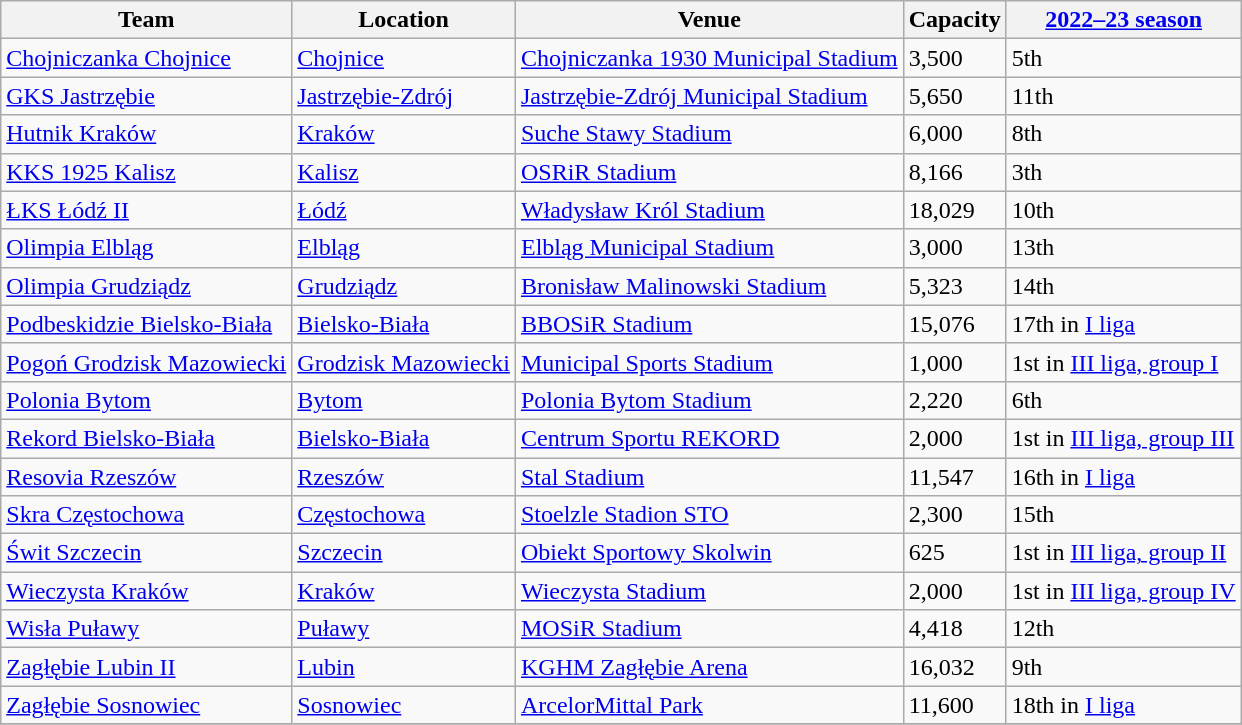<table class="wikitable sortable" style="text-align: left;">
<tr>
<th>Team</th>
<th>Location</th>
<th>Venue</th>
<th>Capacity</th>
<th data-sort-type="number"><a href='#'>2022–23 season</a></th>
</tr>
<tr>
<td><a href='#'>Chojniczanka Chojnice</a></td>
<td><a href='#'>Chojnice</a></td>
<td><a href='#'>Chojniczanka 1930 Municipal Stadium</a></td>
<td>3,500</td>
<td>5th</td>
</tr>
<tr>
<td><a href='#'>GKS Jastrzębie</a></td>
<td><a href='#'>Jastrzębie-Zdrój</a></td>
<td><a href='#'>Jastrzębie-Zdrój Municipal Stadium</a></td>
<td>5,650</td>
<td>11th</td>
</tr>
<tr>
<td><a href='#'>Hutnik Kraków</a></td>
<td><a href='#'>Kraków</a></td>
<td><a href='#'>Suche Stawy Stadium</a></td>
<td>6,000</td>
<td>8th</td>
</tr>
<tr>
<td><a href='#'>KKS 1925 Kalisz</a></td>
<td><a href='#'>Kalisz</a></td>
<td><a href='#'>OSRiR Stadium</a></td>
<td>8,166</td>
<td>3th</td>
</tr>
<tr>
<td><a href='#'>ŁKS Łódź II</a></td>
<td><a href='#'>Łódź</a></td>
<td><a href='#'>Władysław Król Stadium</a></td>
<td>18,029</td>
<td>10th</td>
</tr>
<tr>
<td><a href='#'>Olimpia Elbląg</a></td>
<td><a href='#'>Elbląg</a></td>
<td><a href='#'>Elbląg Municipal Stadium</a></td>
<td>3,000</td>
<td>13th</td>
</tr>
<tr>
<td><a href='#'>Olimpia Grudziądz</a></td>
<td><a href='#'>Grudziądz</a></td>
<td><a href='#'>Bronisław Malinowski Stadium</a></td>
<td>5,323</td>
<td>14th</td>
</tr>
<tr>
<td><a href='#'>Podbeskidzie Bielsko-Biała</a></td>
<td><a href='#'>Bielsko-Biała</a></td>
<td><a href='#'>BBOSiR Stadium</a></td>
<td>15,076</td>
<td>17th in <a href='#'>I liga</a></td>
</tr>
<tr>
<td><a href='#'>Pogoń Grodzisk Mazowiecki</a></td>
<td><a href='#'>Grodzisk Mazowiecki</a></td>
<td><a href='#'>Municipal Sports Stadium</a></td>
<td>1,000</td>
<td>1st in <a href='#'>III liga, group I</a></td>
</tr>
<tr>
<td><a href='#'>Polonia Bytom</a></td>
<td><a href='#'>Bytom</a></td>
<td><a href='#'>Polonia Bytom Stadium</a></td>
<td>2,220</td>
<td>6th</td>
</tr>
<tr>
<td><a href='#'>Rekord Bielsko-Biała</a></td>
<td><a href='#'>Bielsko-Biała</a></td>
<td><a href='#'>Centrum Sportu REKORD</a></td>
<td>2,000</td>
<td>1st in <a href='#'>III liga, group III</a></td>
</tr>
<tr>
<td><a href='#'>Resovia Rzeszów</a></td>
<td><a href='#'>Rzeszów</a></td>
<td><a href='#'>Stal Stadium</a></td>
<td>11,547</td>
<td>16th in <a href='#'>I liga</a></td>
</tr>
<tr>
<td><a href='#'>Skra Częstochowa</a></td>
<td><a href='#'>Częstochowa</a></td>
<td><a href='#'>Stoelzle Stadion STO</a></td>
<td>2,300</td>
<td>15th</td>
</tr>
<tr>
<td><a href='#'>Świt Szczecin</a></td>
<td><a href='#'>Szczecin</a></td>
<td><a href='#'>Obiekt Sportowy Skolwin</a></td>
<td>625</td>
<td>1st in <a href='#'>III liga, group II</a></td>
</tr>
<tr>
<td><a href='#'>Wieczysta Kraków</a></td>
<td><a href='#'>Kraków</a></td>
<td><a href='#'>Wieczysta Stadium</a></td>
<td>2,000</td>
<td>1st in <a href='#'>III liga, group IV</a></td>
</tr>
<tr>
<td><a href='#'>Wisła Puławy</a></td>
<td><a href='#'>Puławy</a></td>
<td><a href='#'>MOSiR Stadium</a></td>
<td>4,418</td>
<td>12th</td>
</tr>
<tr>
<td><a href='#'>Zagłębie Lubin II</a></td>
<td><a href='#'>Lubin</a></td>
<td><a href='#'>KGHM Zagłębie Arena</a></td>
<td>16,032</td>
<td>9th</td>
</tr>
<tr>
<td><a href='#'>Zagłębie Sosnowiec</a></td>
<td><a href='#'>Sosnowiec</a></td>
<td><a href='#'>ArcelorMittal Park</a></td>
<td>11,600</td>
<td>18th in <a href='#'>I liga</a></td>
</tr>
<tr>
</tr>
</table>
